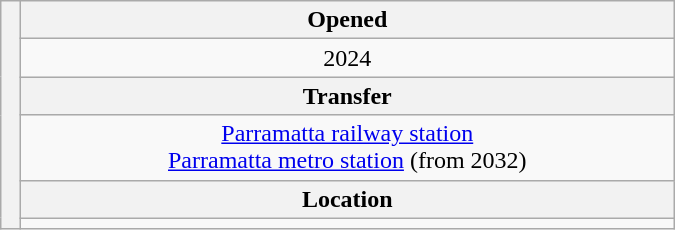<table class=wikitable style="text-align: center; width: 450px; float:right">
<tr>
<th rowspan="6"></th>
<th>Opened</th>
</tr>
<tr>
<td>2024</td>
</tr>
<tr>
<th>Transfer</th>
</tr>
<tr>
<td><a href='#'>Parramatta railway station</a><br><a href='#'>Parramatta metro station</a> (from 2032)</td>
</tr>
<tr>
<th>Location</th>
</tr>
<tr>
<td></td>
</tr>
</table>
